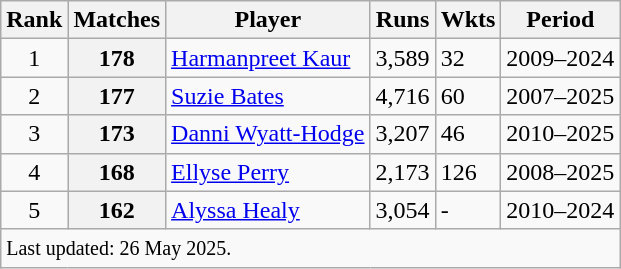<table class="wikitable sortable">
<tr>
<th scope="col">Rank</th>
<th scope="col">Matches</th>
<th scope="col" class="unsortable">Player</th>
<th scope="col">Runs</th>
<th scope="col">Wkts</th>
<th scope="col" class="unsortable">Period</th>
</tr>
<tr>
<td align=center>1</td>
<th scope="row">178</th>
<td> <a href='#'>Harmanpreet Kaur</a></td>
<td>3,589</td>
<td>32</td>
<td>2009–2024</td>
</tr>
<tr>
<td align=center>2</td>
<th scope="row">177</th>
<td> <a href='#'>Suzie Bates</a></td>
<td>4,716</td>
<td>60</td>
<td>2007–2025</td>
</tr>
<tr>
<td align=center>3</td>
<th scope="row">173</th>
<td> <a href='#'>Danni Wyatt-Hodge</a></td>
<td>3,207</td>
<td>46</td>
<td>2010–2025</td>
</tr>
<tr>
<td align=center>4</td>
<th scope="row">168</th>
<td> <a href='#'>Ellyse Perry</a></td>
<td>2,173</td>
<td>126</td>
<td>2008–2025</td>
</tr>
<tr>
<td align=center>5</td>
<th scope="row">162</th>
<td> <a href='#'>Alyssa Healy</a></td>
<td>3,054</td>
<td>-</td>
<td>2010–2024</td>
</tr>
<tr class="sortbottom">
<td scope="row" colspan="6" style="text-align:left;"><small>Last updated: 26 May 2025.</small></td>
</tr>
</table>
